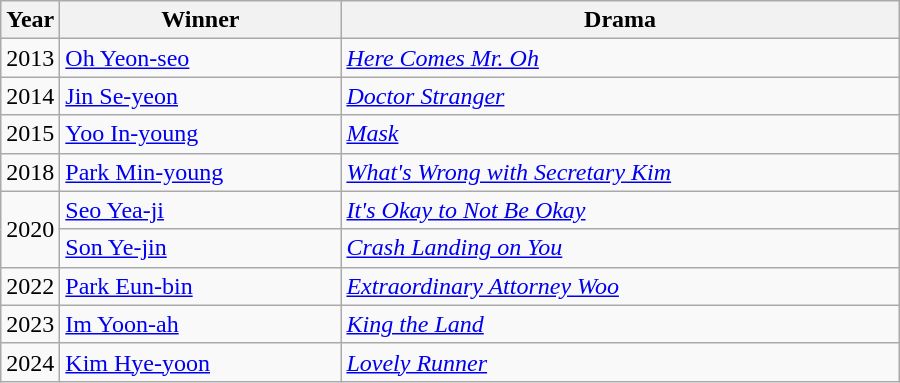<table class="wikitable" style="width:600px">
<tr>
<th width=10>Year</th>
<th>Winner</th>
<th>Drama</th>
</tr>
<tr>
<td>2013</td>
<td><a href='#'>Oh Yeon-seo</a></td>
<td><em><a href='#'>Here Comes Mr. Oh</a></em></td>
</tr>
<tr>
<td>2014</td>
<td><a href='#'>Jin Se-yeon</a></td>
<td><em><a href='#'>Doctor Stranger</a></em></td>
</tr>
<tr>
<td>2015</td>
<td><a href='#'>Yoo In-young</a></td>
<td><em><a href='#'>Mask</a></em></td>
</tr>
<tr>
<td>2018</td>
<td><a href='#'>Park Min-young</a></td>
<td><em><a href='#'>What's Wrong with Secretary Kim</a></em></td>
</tr>
<tr>
<td rowspan="2">2020</td>
<td><a href='#'>Seo Yea-ji</a></td>
<td><em><a href='#'>It's Okay to Not Be Okay</a></em></td>
</tr>
<tr>
<td><a href='#'>Son Ye-jin</a></td>
<td><em><a href='#'>Crash Landing on You</a></em></td>
</tr>
<tr>
<td>2022</td>
<td><a href='#'>Park Eun-bin</a></td>
<td><em><a href='#'>Extraordinary Attorney Woo</a></em></td>
</tr>
<tr>
<td>2023</td>
<td><a href='#'>Im Yoon-ah</a></td>
<td><em><a href='#'>King the Land</a></em></td>
</tr>
<tr>
<td>2024</td>
<td><a href='#'>Kim Hye-yoon</a></td>
<td><em><a href='#'>Lovely Runner</a></em></td>
</tr>
</table>
